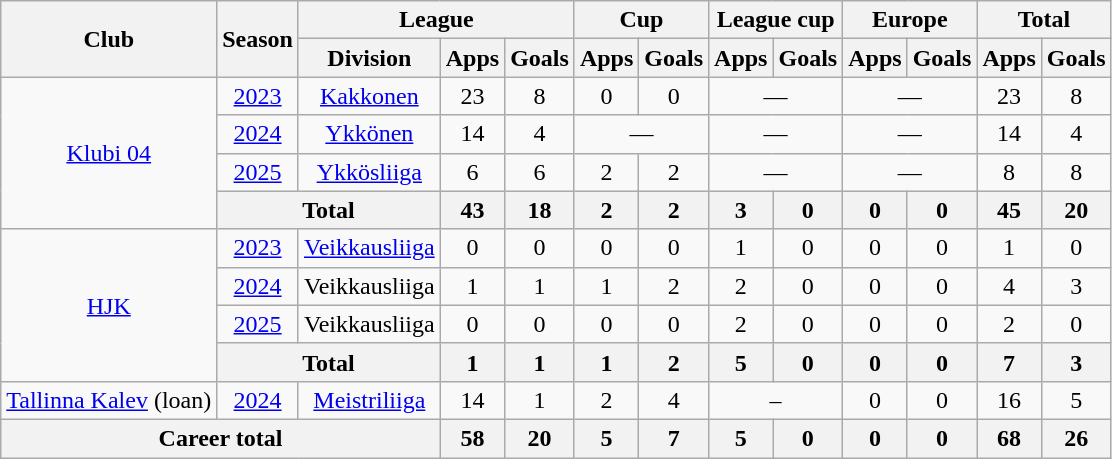<table class="wikitable" style="text-align:center">
<tr>
<th rowspan="2">Club</th>
<th rowspan="2">Season</th>
<th colspan="3">League</th>
<th colspan="2">Cup</th>
<th colspan="2">League cup</th>
<th colspan="2">Europe</th>
<th colspan="2">Total</th>
</tr>
<tr>
<th>Division</th>
<th>Apps</th>
<th>Goals</th>
<th>Apps</th>
<th>Goals</th>
<th>Apps</th>
<th>Goals</th>
<th>Apps</th>
<th>Goals</th>
<th>Apps</th>
<th>Goals</th>
</tr>
<tr>
<td rowspan="4"><a href='#'>Klubi 04</a></td>
<td><a href='#'>2023</a></td>
<td><a href='#'>Kakkonen</a></td>
<td>23</td>
<td>8</td>
<td>0</td>
<td>0</td>
<td colspan="2">—</td>
<td colspan="2">—</td>
<td>23</td>
<td>8</td>
</tr>
<tr>
<td><a href='#'>2024</a></td>
<td><a href='#'>Ykkönen</a></td>
<td>14</td>
<td>4</td>
<td colspan="2">—</td>
<td colspan="2">—</td>
<td colspan="2">—</td>
<td>14</td>
<td>4</td>
</tr>
<tr>
<td><a href='#'>2025</a></td>
<td><a href='#'>Ykkösliiga</a></td>
<td>6</td>
<td>6</td>
<td>2</td>
<td>2</td>
<td colspan="2">—</td>
<td colspan="2">—</td>
<td>8</td>
<td>8</td>
</tr>
<tr>
<th colspan="2">Total</th>
<th>43</th>
<th>18</th>
<th>2</th>
<th>2</th>
<th>3</th>
<th>0</th>
<th>0</th>
<th>0</th>
<th>45</th>
<th>20</th>
</tr>
<tr>
<td rowspan=4><a href='#'>HJK</a></td>
<td><a href='#'>2023</a></td>
<td><a href='#'>Veikkausliiga</a></td>
<td>0</td>
<td>0</td>
<td>0</td>
<td>0</td>
<td>1</td>
<td>0</td>
<td>0</td>
<td>0</td>
<td>1</td>
<td>0</td>
</tr>
<tr>
<td><a href='#'>2024</a></td>
<td>Veikkausliiga</td>
<td>1</td>
<td>1</td>
<td>1</td>
<td>2</td>
<td>2</td>
<td>0</td>
<td>0</td>
<td>0</td>
<td>4</td>
<td>3</td>
</tr>
<tr>
<td><a href='#'>2025</a></td>
<td>Veikkausliiga</td>
<td>0</td>
<td>0</td>
<td>0</td>
<td>0</td>
<td>2</td>
<td>0</td>
<td>0</td>
<td>0</td>
<td>2</td>
<td>0</td>
</tr>
<tr>
<th colspan="2">Total</th>
<th>1</th>
<th>1</th>
<th>1</th>
<th>2</th>
<th>5</th>
<th>0</th>
<th>0</th>
<th>0</th>
<th>7</th>
<th>3</th>
</tr>
<tr>
<td><a href='#'>Tallinna Kalev</a> (loan)</td>
<td><a href='#'>2024</a></td>
<td><a href='#'>Meistriliiga</a></td>
<td>14</td>
<td>1</td>
<td>2</td>
<td>4</td>
<td colspan=2>–</td>
<td>0</td>
<td>0</td>
<td>16</td>
<td>5</td>
</tr>
<tr>
<th colspan="3">Career total</th>
<th>58</th>
<th>20</th>
<th>5</th>
<th>7</th>
<th>5</th>
<th>0</th>
<th>0</th>
<th>0</th>
<th>68</th>
<th>26</th>
</tr>
</table>
